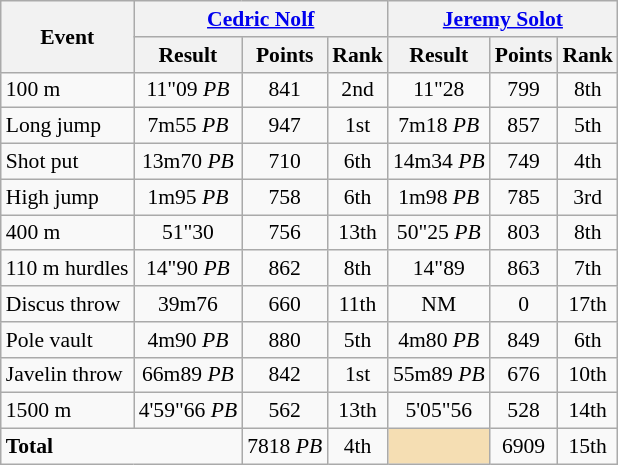<table class=wikitable style="font-size:90%">
<tr>
<th rowspan="2">Event</th>
<th colspan="3"><a href='#'>Cedric Nolf</a></th>
<th colspan="3"><a href='#'>Jeremy Solot</a></th>
</tr>
<tr>
<th>Result</th>
<th>Points</th>
<th>Rank</th>
<th>Result</th>
<th>Points</th>
<th>Rank</th>
</tr>
<tr>
<td>100 m</td>
<td align=center>11"09 <em>PB</em></td>
<td align=center>841</td>
<td align=center>2nd</td>
<td align=center>11"28</td>
<td align=center>799</td>
<td align=center>8th</td>
</tr>
<tr>
<td>Long jump</td>
<td align=center>7m55 <em>PB</em></td>
<td align=center>947</td>
<td align=center>1st</td>
<td align=center>7m18 <em>PB</em></td>
<td align=center>857</td>
<td align=center>5th</td>
</tr>
<tr>
<td>Shot put</td>
<td align=center>13m70 <em>PB</em></td>
<td align=center>710</td>
<td align=center>6th</td>
<td align=center>14m34 <em>PB</em></td>
<td align=center>749</td>
<td align=center>4th</td>
</tr>
<tr>
<td>High jump</td>
<td align=center>1m95 <em>PB</em></td>
<td align=center>758</td>
<td align=center>6th</td>
<td align=center>1m98 <em>PB</em></td>
<td align=center>785</td>
<td align=center>3rd</td>
</tr>
<tr>
<td>400 m</td>
<td align=center>51"30</td>
<td align=center>756</td>
<td align=center>13th</td>
<td align=center>50"25 <em>PB</em></td>
<td align=center>803</td>
<td align=center>8th</td>
</tr>
<tr>
<td>110 m hurdles</td>
<td align=center>14"90 <em>PB</em></td>
<td align=center>862</td>
<td align=center>8th</td>
<td align=center>14"89</td>
<td align=center>863</td>
<td align=center>7th</td>
</tr>
<tr>
<td>Discus throw</td>
<td align=center>39m76</td>
<td align=center>660</td>
<td align=center>11th</td>
<td align=center>NM</td>
<td align=center>0</td>
<td align=center>17th</td>
</tr>
<tr>
<td>Pole vault</td>
<td align=center>4m90 <em>PB</em></td>
<td align=center>880</td>
<td align=center>5th</td>
<td align=center>4m80 <em>PB</em></td>
<td align=center>849</td>
<td align=center>6th</td>
</tr>
<tr>
<td>Javelin throw</td>
<td align=center>66m89 <em>PB</em></td>
<td align=center>842</td>
<td align=center>1st</td>
<td align=center>55m89 <em>PB</em></td>
<td align=center>676</td>
<td align=center>10th</td>
</tr>
<tr>
<td>1500 m</td>
<td align=center>4'59"66 <em>PB</em></td>
<td align=center>562</td>
<td align=center>13th</td>
<td align=center>5'05"56</td>
<td align=center>528</td>
<td align=center>14th</td>
</tr>
<tr>
<td colspan="2"><strong>Total</strong></td>
<td align=center>7818 <em>PB</em></td>
<td align=center>4th</td>
<td bgcolor=wheat></td>
<td align=center>6909</td>
<td align=center>15th</td>
</tr>
</table>
